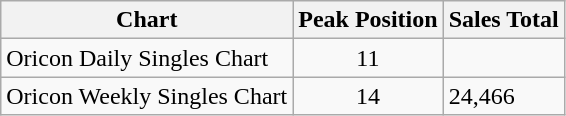<table class="wikitable">
<tr>
<th>Chart</th>
<th>Peak Position</th>
<th>Sales Total</th>
</tr>
<tr>
<td>Oricon Daily Singles Chart</td>
<td align="center">11</td>
<td></td>
</tr>
<tr>
<td>Oricon Weekly Singles Chart</td>
<td align="center">14</td>
<td>24,466</td>
</tr>
</table>
